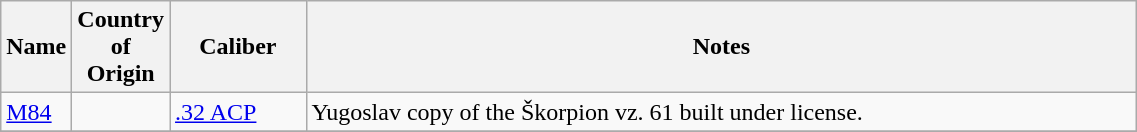<table class="wikitable" width="60%" border="0">
<tr>
<th width="5%">Name</th>
<th width="5%">Country of Origin</th>
<th>Caliber</th>
<th>Notes</th>
</tr>
<tr>
<td><a href='#'>M84</a></td>
<td></td>
<td><a href='#'>.32 ACP</a></td>
<td>Yugoslav copy of the Škorpion vz. 61 built under license.</td>
</tr>
<tr>
</tr>
</table>
